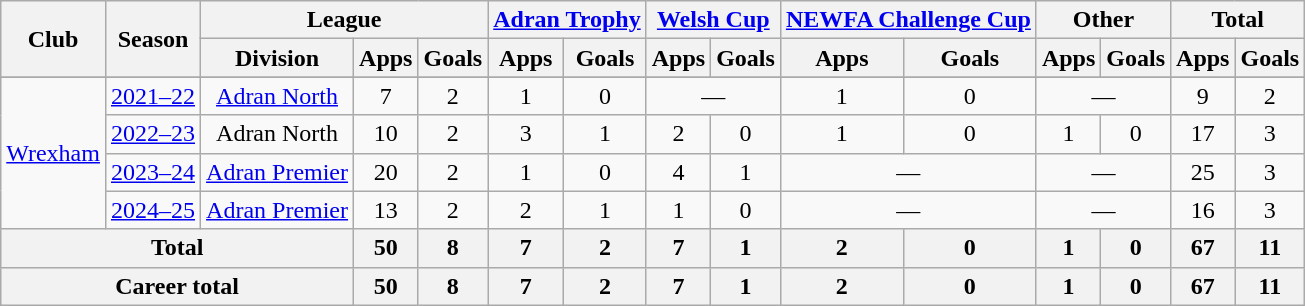<table class="wikitable" style="text-align: center;">
<tr>
<th rowspan="2">Club</th>
<th rowspan="2">Season</th>
<th colspan="3">League</th>
<th colspan="2"><a href='#'>Adran Trophy</a></th>
<th colspan="2"><a href='#'>Welsh Cup</a></th>
<th colspan="2"><a href='#'>NEWFA Challenge Cup</a></th>
<th colspan="2">Other</th>
<th colspan="2">Total</th>
</tr>
<tr>
<th>Division</th>
<th>Apps</th>
<th>Goals</th>
<th>Apps</th>
<th>Goals</th>
<th>Apps</th>
<th>Goals</th>
<th>Apps</th>
<th>Goals</th>
<th>Apps</th>
<th>Goals</th>
<th>Apps</th>
<th>Goals</th>
</tr>
<tr>
</tr>
<tr>
<td rowspan="4"><a href='#'>Wrexham</a></td>
<td><a href='#'>2021–22</a></td>
<td><a href='#'>Adran North</a></td>
<td>7</td>
<td>2</td>
<td>1</td>
<td>0</td>
<td colspan="2">—</td>
<td>1</td>
<td>0</td>
<td colspan="2">—</td>
<td>9</td>
<td>2</td>
</tr>
<tr>
<td><a href='#'>2022–23</a></td>
<td>Adran North</td>
<td>10</td>
<td>2</td>
<td>3</td>
<td>1</td>
<td>2</td>
<td>0</td>
<td>1</td>
<td>0</td>
<td>1</td>
<td>0</td>
<td>17</td>
<td>3</td>
</tr>
<tr>
<td><a href='#'>2023–24</a></td>
<td><a href='#'>Adran Premier</a></td>
<td>20</td>
<td>2</td>
<td>1</td>
<td>0</td>
<td>4</td>
<td>1</td>
<td colspan="2">—</td>
<td colspan="2">—</td>
<td>25</td>
<td>3</td>
</tr>
<tr>
<td><a href='#'>2024–25</a></td>
<td><a href='#'>Adran Premier</a></td>
<td>13</td>
<td>2</td>
<td>2</td>
<td>1</td>
<td>1</td>
<td>0</td>
<td colspan="2">—</td>
<td colspan="2">—</td>
<td>16</td>
<td>3</td>
</tr>
<tr>
<th colspan="3">Total</th>
<th>50</th>
<th>8</th>
<th>7</th>
<th>2</th>
<th>7</th>
<th>1</th>
<th>2</th>
<th>0</th>
<th>1</th>
<th>0</th>
<th>67</th>
<th>11</th>
</tr>
<tr>
<th colspan="3">Career total</th>
<th>50</th>
<th>8</th>
<th>7</th>
<th>2</th>
<th>7</th>
<th>1</th>
<th>2</th>
<th>0</th>
<th>1</th>
<th>0</th>
<th>67</th>
<th>11</th>
</tr>
</table>
